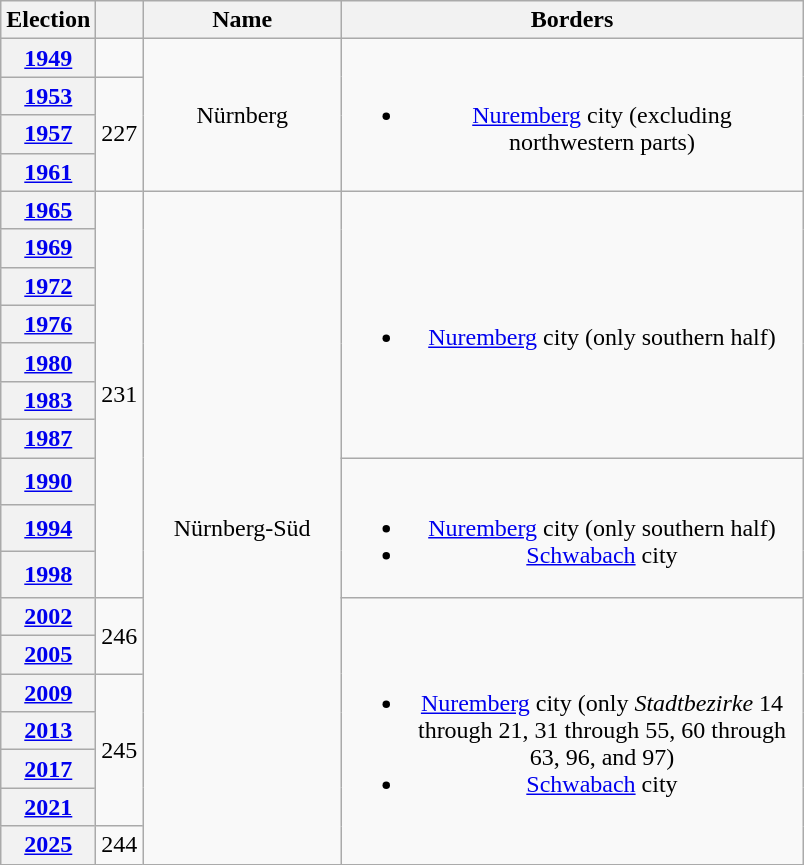<table class=wikitable style="text-align:center">
<tr>
<th>Election</th>
<th></th>
<th width=125px>Name</th>
<th width=300px>Borders</th>
</tr>
<tr>
<th><a href='#'>1949</a></th>
<td></td>
<td rowspan=4>Nürnberg</td>
<td rowspan=4><br><ul><li><a href='#'>Nuremberg</a> city (excluding northwestern parts)</li></ul></td>
</tr>
<tr>
<th><a href='#'>1953</a></th>
<td rowspan=3>227</td>
</tr>
<tr>
<th><a href='#'>1957</a></th>
</tr>
<tr>
<th><a href='#'>1961</a></th>
</tr>
<tr>
<th><a href='#'>1965</a></th>
<td rowspan=10>231</td>
<td rowspan=17>Nürnberg-Süd</td>
<td rowspan=7><br><ul><li><a href='#'>Nuremberg</a> city (only southern half)</li></ul></td>
</tr>
<tr>
<th><a href='#'>1969</a></th>
</tr>
<tr>
<th><a href='#'>1972</a></th>
</tr>
<tr>
<th><a href='#'>1976</a></th>
</tr>
<tr>
<th><a href='#'>1980</a></th>
</tr>
<tr>
<th><a href='#'>1983</a></th>
</tr>
<tr>
<th><a href='#'>1987</a></th>
</tr>
<tr>
<th><a href='#'>1990</a></th>
<td rowspan=3><br><ul><li><a href='#'>Nuremberg</a> city (only southern half)</li><li><a href='#'>Schwabach</a> city</li></ul></td>
</tr>
<tr>
<th><a href='#'>1994</a></th>
</tr>
<tr>
<th><a href='#'>1998</a></th>
</tr>
<tr>
<th><a href='#'>2002</a></th>
<td rowspan=2>246</td>
<td rowspan=7><br><ul><li><a href='#'>Nuremberg</a> city (only <em>Stadtbezirke</em> 14 through 21, 31 through 55, 60 through 63, 96, and 97)</li><li><a href='#'>Schwabach</a> city</li></ul></td>
</tr>
<tr>
<th><a href='#'>2005</a></th>
</tr>
<tr>
<th><a href='#'>2009</a></th>
<td rowspan=4>245</td>
</tr>
<tr>
<th><a href='#'>2013</a></th>
</tr>
<tr>
<th><a href='#'>2017</a></th>
</tr>
<tr>
<th><a href='#'>2021</a></th>
</tr>
<tr>
<th><a href='#'>2025</a></th>
<td>244</td>
</tr>
</table>
